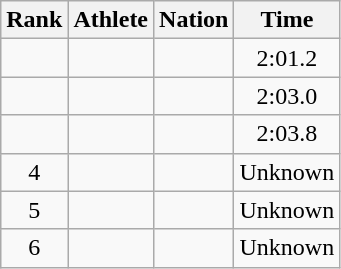<table class="wikitable sortable" style="text-align:center">
<tr>
<th>Rank</th>
<th>Athlete</th>
<th>Nation</th>
<th>Time</th>
</tr>
<tr>
<td></td>
<td align=left></td>
<td align=left></td>
<td>2:01.2</td>
</tr>
<tr>
<td></td>
<td align=left></td>
<td align=left></td>
<td>2:03.0</td>
</tr>
<tr>
<td></td>
<td align=left></td>
<td align=left></td>
<td>2:03.8</td>
</tr>
<tr>
<td>4</td>
<td align=left></td>
<td align=left></td>
<td data-sort-value=5:00.0>Unknown</td>
</tr>
<tr>
<td>5</td>
<td align=left></td>
<td align=left></td>
<td data-sort-value=6:00.0>Unknown</td>
</tr>
<tr>
<td>6</td>
<td align=left></td>
<td align=left></td>
<td data-sort-value=7:00.0>Unknown</td>
</tr>
</table>
